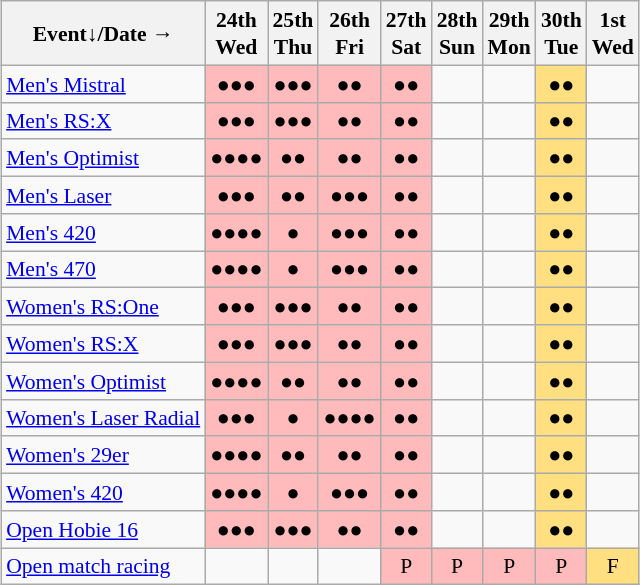<table class="wikitable" style="margin:0.5em auto; font-size:90%; line-height:1.25em; text-align:center">
<tr>
<th>Event↓/Date →</th>
<th>24th<br>Wed</th>
<th>25th<br>Thu</th>
<th>26th<br>Fri</th>
<th>27th<br>Sat</th>
<th>28th<br>Sun</th>
<th>29th<br>Mon</th>
<th>30th<br>Tue</th>
<th>1st<br>Wed</th>
</tr>
<tr>
<td align="left"><a href='#'>Men's Mistral</a></td>
<td bgcolor="#FFBBBB">●●●</td>
<td bgcolor="#FFBBBB">●●●</td>
<td bgcolor="#FFBBBB">●●</td>
<td bgcolor="#FFBBBB">●●</td>
<td></td>
<td></td>
<td bgcolor="#FFDF80">●●</td>
<td></td>
</tr>
<tr>
<td align="left"><a href='#'>Men's RS:X</a></td>
<td bgcolor="#FFBBBB">●●●</td>
<td bgcolor="#FFBBBB">●●●</td>
<td bgcolor="#FFBBBB">●●</td>
<td bgcolor="#FFBBBB">●●</td>
<td></td>
<td></td>
<td bgcolor="#FFDF80">●●</td>
<td></td>
</tr>
<tr>
<td align="left"><a href='#'>Men's Optimist</a></td>
<td bgcolor="#FFBBBB">●●●●</td>
<td bgcolor="#FFBBBB">●●</td>
<td bgcolor="#FFBBBB">●●</td>
<td bgcolor="#FFBBBB">●●</td>
<td></td>
<td></td>
<td bgcolor="#FFDF80">●●</td>
<td></td>
</tr>
<tr>
<td align="left"><a href='#'>Men's Laser</a></td>
<td bgcolor="#FFBBBB">●●●</td>
<td bgcolor="#FFBBBB">●●</td>
<td bgcolor="#FFBBBB">●●●</td>
<td bgcolor="#FFBBBB">●●</td>
<td></td>
<td></td>
<td bgcolor="#FFDF80">●●</td>
<td></td>
</tr>
<tr>
<td align="left"><a href='#'>Men's 420</a></td>
<td bgcolor="#FFBBBB">●●●●</td>
<td bgcolor="#FFBBBB">●</td>
<td bgcolor="#FFBBBB">●●●</td>
<td bgcolor="#FFBBBB">●●</td>
<td></td>
<td></td>
<td bgcolor="#FFDF80">●●</td>
<td></td>
</tr>
<tr>
<td align="left"><a href='#'>Men's 470</a></td>
<td bgcolor="#FFBBBB">●●●●</td>
<td bgcolor="#FFBBBB">●</td>
<td bgcolor="#FFBBBB">●●●</td>
<td bgcolor="#FFBBBB">●●</td>
<td></td>
<td></td>
<td bgcolor="#FFDF80">●●</td>
<td></td>
</tr>
<tr>
<td align="left"><a href='#'>Women's RS:One</a></td>
<td bgcolor="#FFBBBB">●●●</td>
<td bgcolor="#FFBBBB">●●●</td>
<td bgcolor="#FFBBBB">●●</td>
<td bgcolor="#FFBBBB">●●</td>
<td></td>
<td></td>
<td bgcolor="#FFDF80">●●</td>
<td></td>
</tr>
<tr>
<td align="left"><a href='#'>Women's RS:X</a></td>
<td bgcolor="#FFBBBB">●●●</td>
<td bgcolor="#FFBBBB">●●●</td>
<td bgcolor="#FFBBBB">●●</td>
<td bgcolor="#FFBBBB">●●</td>
<td></td>
<td></td>
<td bgcolor="#FFDF80">●●</td>
<td></td>
</tr>
<tr>
<td align="left"><a href='#'>Women's Optimist</a></td>
<td bgcolor="#FFBBBB">●●●●</td>
<td bgcolor="#FFBBBB">●●</td>
<td bgcolor="#FFBBBB">●●</td>
<td bgcolor="#FFBBBB">●●</td>
<td></td>
<td></td>
<td bgcolor="#FFDF80">●●</td>
<td></td>
</tr>
<tr>
<td align="left"><a href='#'>Women's Laser Radial</a></td>
<td bgcolor="#FFBBBB">●●●</td>
<td bgcolor="#FFBBBB">●</td>
<td bgcolor="#FFBBBB">●●●●</td>
<td bgcolor="#FFBBBB">●●</td>
<td></td>
<td></td>
<td bgcolor="#FFDF80">●●</td>
<td></td>
</tr>
<tr>
<td align="left"><a href='#'>Women's 29er</a></td>
<td bgcolor="#FFBBBB">●●●●</td>
<td bgcolor="#FFBBBB">●●</td>
<td bgcolor="#FFBBBB">●●</td>
<td bgcolor="#FFBBBB">●●</td>
<td></td>
<td></td>
<td bgcolor="#FFDF80">●●</td>
<td></td>
</tr>
<tr>
<td align="left"><a href='#'>Women's 420</a></td>
<td bgcolor="#FFBBBB">●●●●</td>
<td bgcolor="#FFBBBB">●</td>
<td bgcolor="#FFBBBB">●●●</td>
<td bgcolor="#FFBBBB">●●</td>
<td></td>
<td></td>
<td bgcolor="#FFDF80">●●</td>
<td></td>
</tr>
<tr>
<td align="left"><a href='#'>Open Hobie 16</a></td>
<td bgcolor="#FFBBBB">●●●</td>
<td bgcolor="#FFBBBB">●●●</td>
<td bgcolor="#FFBBBB">●●</td>
<td bgcolor="#FFBBBB">●●</td>
<td></td>
<td></td>
<td bgcolor="#FFDF80">●●</td>
<td></td>
</tr>
<tr>
<td align="left"><a href='#'>Open match racing</a></td>
<td></td>
<td></td>
<td></td>
<td bgcolor="#FFBBBB">P</td>
<td bgcolor="#FFBBBB">P</td>
<td bgcolor="#FFBBBB">P</td>
<td bgcolor="#FFBBBB">P</td>
<td bgcolor="#FFDF80">F</td>
</tr>
</table>
